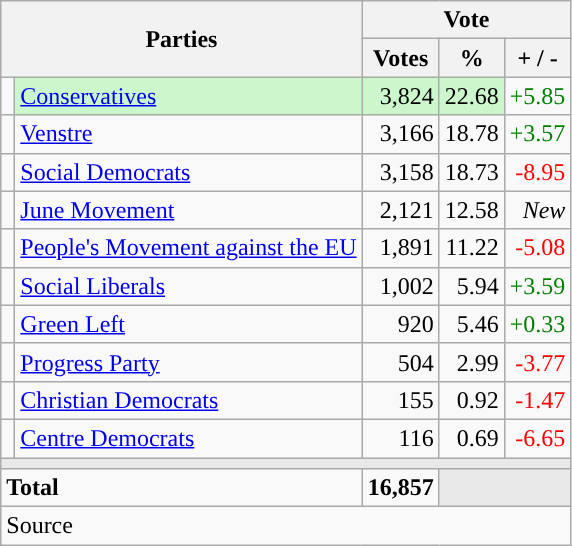<table class="wikitable" style="text-align:right;">
<tr>
<th style="text-align:centre;" rowspan="2" colspan="2" width="225">Parties</th>
<th colspan="3">Vote</th>
</tr>
<tr>
<th width="15">Votes</th>
<th width="15">%</th>
<th width="15">+ / -</th>
</tr>
<tr>
<td width="2" style="color:inherit;background:"></td>
<td bgcolor=#ccf7cc   align="left"><a href='#'>Conservatives</a></td>
<td bgcolor=#ccf7cc>3,824</td>
<td bgcolor=#ccf7cc>22.68</td>
<td style=color:green;>+5.85</td>
</tr>
<tr>
<td width="2" style="color:inherit;background:"></td>
<td align="left"><a href='#'>Venstre</a></td>
<td>3,166</td>
<td>18.78</td>
<td style=color:green;>+3.57</td>
</tr>
<tr>
<td width="2" style="color:inherit;background:"></td>
<td align="left"><a href='#'>Social Democrats</a></td>
<td>3,158</td>
<td>18.73</td>
<td style=color:red;>-8.95</td>
</tr>
<tr>
<td width="2" style="color:inherit;background:"></td>
<td align="left"><a href='#'>June Movement</a></td>
<td>2,121</td>
<td>12.58</td>
<td><em>New</em></td>
</tr>
<tr>
<td width="2" style="color:inherit;background:"></td>
<td align="left"><a href='#'>People's Movement against the EU</a></td>
<td>1,891</td>
<td>11.22</td>
<td style=color:red;>-5.08</td>
</tr>
<tr>
<td width="2" style="color:inherit;background:"></td>
<td align="left"><a href='#'>Social Liberals</a></td>
<td>1,002</td>
<td>5.94</td>
<td style=color:green;>+3.59</td>
</tr>
<tr>
<td width="2" style="color:inherit;background:"></td>
<td align="left"><a href='#'>Green Left</a></td>
<td>920</td>
<td>5.46</td>
<td style=color:green;>+0.33</td>
</tr>
<tr>
<td width="2" style="color:inherit;background:"></td>
<td align="left"><a href='#'>Progress Party</a></td>
<td>504</td>
<td>2.99</td>
<td style=color:red;>-3.77</td>
</tr>
<tr>
<td width="2" style="color:inherit;background:"></td>
<td align="left"><a href='#'>Christian Democrats</a></td>
<td>155</td>
<td>0.92</td>
<td style=color:red;>-1.47</td>
</tr>
<tr>
<td width="2" style="color:inherit;background:"></td>
<td align="left"><a href='#'>Centre Democrats</a></td>
<td>116</td>
<td>0.69</td>
<td style=color:red;>-6.65</td>
</tr>
<tr>
<td colspan="7" bgcolor="#E9E9E9"></td>
</tr>
<tr>
<td align="left" colspan="2"><strong>Total</strong></td>
<td><strong>16,857</strong></td>
<td bgcolor="#E9E9E9" colspan="2"></td>
</tr>
<tr>
<td align="left" colspan="6">Source</td>
</tr>
</table>
